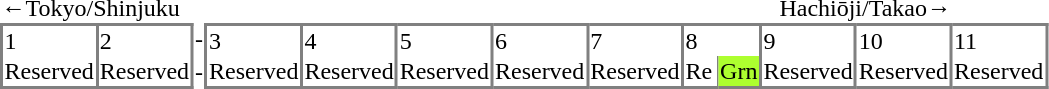<table table border=0 cellspacing=0 cellpadding=1>
<tr>
<td colspan=6 align=lift>←Tokyo/Shinjuku</td>
<td colspan="6" style="text-align:right;">Hachiōji/Takao→</td>
</tr>
<tr>
<td style="width:40px; border-top:solid 2px gray; border-left:solid 2px gray; border-right:solid 2px gray;">1</td>
<td style="width:40px; border-top:solid 2px gray; border-right:solid 2px gray;">2</td>
<td style="width:1px;; border-right:solid 2px gray;">-</td>
<td style="width:40px; border-top:solid 2px gray; border-right:solid 2px gray;">3</td>
<td style="width:40px; border-top:solid 2px gray; border-right:solid 2px gray;">4</td>
<td style="width:40px; border-top:solid 2px gray; border-right:solid 2px gray;">5</td>
<td style="width:40px; border-top:solid 2px gray; border-right:solid 2px gray;">6</td>
<td style="width:40px; border-top:solid 2px gray; border-right:solid 2px gray;">7</td>
<td style="border-top:solid 2px gray; border-right:solid 2px gray;" colspan=2>8</td>
<td style="width:40px; border-top:solid 2px gray; border-right:solid 2px gray;">9</td>
<td style="width:40px; border-top:solid 2px gray; border-right:solid 2px gray;">10</td>
<td style="width:40px; border-top:solid 2px gray; border-right:solid 2px gray;">11</td>
</tr>
<tr>
<td style="border-bottom:solid 2px gray; border-left:solid 2px gray; border-right:solid 2px gray;">Reserved</td>
<td style="border-bottom:solid 2px gray; border-right:solid 2px gray;">Reserved</td>
<td style="width:1px;; border-right:solid 2px gray;">-</td>
<td style="border-bottom:solid 2px gray; border-right:solid 2px gray;">Reserved</td>
<td style="border-bottom:solid 2px gray; border-right:solid 2px gray;">Reserved</td>
<td style="border-bottom:solid 2px gray; border-right:solid 2px gray;">Reserved</td>
<td style="border-bottom:solid 2px gray; border-right:solid 2px gray;">Reserved</td>
<td style="border-bottom:solid 2px gray; border-right:solid 2px gray;">Reserved</td>
<td style="width:20px; border-bottom:solid 2px gray; border-right:solid 1px gray;">Re</td>
<td style="border-bottom:solid 2px gray; border-right:solid 2px gray; width:20px; background:greenyellow;">Grn</td>
<td style="border-bottom:solid 2px gray; border-right:solid 2px gray;">Reserved</td>
<td style="border-bottom:solid 2px gray; border-right:solid 2px gray;">Reserved</td>
<td style="border-bottom:solid 2px gray; border-right:solid 2px gray;">Reserved</td>
</tr>
</table>
